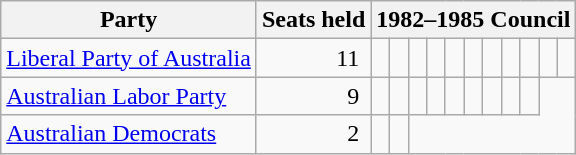<table class="wikitable">
<tr>
<th rowspan=1>Party</th>
<th colspan=1>Seats held</th>
<th rowspan=1 colspan=11>1982–1985 Council</th>
</tr>
<tr>
<td><a href='#'>Liberal Party of Australia</a></td>
<td align=right>11 </td>
<td> </td>
<td> </td>
<td> </td>
<td> </td>
<td> </td>
<td> </td>
<td> </td>
<td> </td>
<td> </td>
<td> </td>
<td> </td>
</tr>
<tr>
<td><a href='#'>Australian Labor Party</a></td>
<td align=right>9 </td>
<td> </td>
<td> </td>
<td> </td>
<td> </td>
<td> </td>
<td> </td>
<td> </td>
<td> </td>
<td> </td>
</tr>
<tr>
<td><a href='#'>Australian Democrats</a></td>
<td align=right>2 </td>
<td> </td>
<td> </td>
</tr>
</table>
